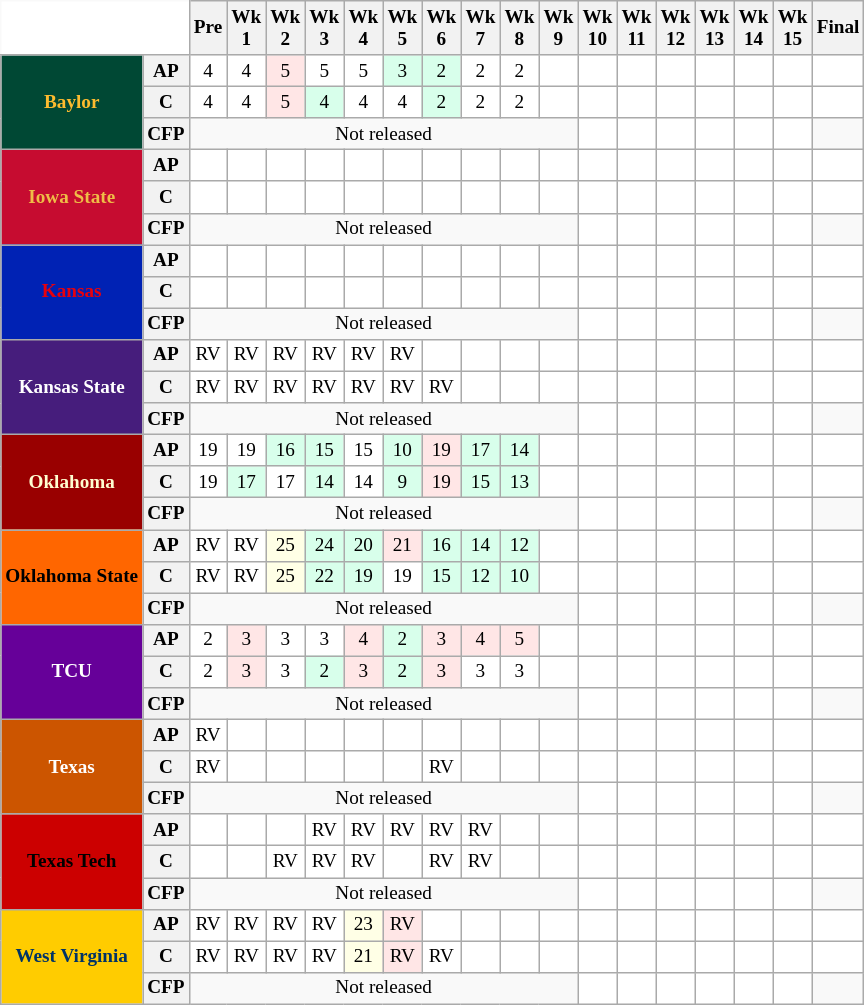<table class="wikitable" style="white-space:nowrap;font-size:80%;">
<tr>
<th colspan=2 style="background:white; border-top-style:hidden; border-left-style:hidden;"> </th>
<th>Pre</th>
<th>Wk<br>1</th>
<th>Wk<br>2</th>
<th>Wk<br>3</th>
<th>Wk<br>4</th>
<th>Wk<br>5</th>
<th>Wk<br>6</th>
<th>Wk<br>7</th>
<th>Wk<br>8</th>
<th>Wk<br>9</th>
<th>Wk<br>10</th>
<th>Wk<br>11</th>
<th>Wk<br>12</th>
<th>Wk<br>13</th>
<th>Wk<br>14</th>
<th>Wk<br>15</th>
<th>Final</th>
</tr>
<tr style="text-align:center;">
<th rowspan=3 style="background:#004834; color:#FDBB2F;"><strong>Baylor</strong></th>
<th>AP</th>
<td style="background:#fff;">4</td>
<td style="background:#fff;">4</td>
<td style="background:#ffe6e6;">5</td>
<td style="background:#fff;">5</td>
<td style="background:#fff;">5</td>
<td style="background:#d8ffeb;">3</td>
<td style="background:#d8ffeb;">2</td>
<td style="background:#fff;">2</td>
<td style="background:#fff;">2</td>
<td style="background:#fff;"></td>
<td style="background:#fff;"></td>
<td style="background:#fff;"></td>
<td style="background:#fff;"></td>
<td style="background:#fff;"></td>
<td style="background:#fff;"></td>
<td style="background:#fff;"></td>
<td style="background:#fff;"></td>
</tr>
<tr style="text-align:center;">
<th>C</th>
<td style="background:#fff;">4</td>
<td style="background:#fff;">4</td>
<td style="background:#ffe6e6;">5</td>
<td style="background:#d8ffeb;">4</td>
<td style="background:#fff;">4</td>
<td style="background:#fff;">4</td>
<td style="background:#d8ffeb;">2</td>
<td style="background:#fff;">2</td>
<td style="background:#fff;">2</td>
<td style="background:#fff;"></td>
<td style="background:#fff;"></td>
<td style="background:#fff;"></td>
<td style="background:#fff;"></td>
<td style="background:#fff;"></td>
<td style="background:#fff;"></td>
<td style="background:#fff;"></td>
<td style="background:#fff;"></td>
</tr>
<tr style="text-align:center;">
<th>CFP</th>
<td colspan=10 style="background:#white;">Not released</td>
<td style="background:#fff;"></td>
<td style="background:#fff;"></td>
<td style="background:#fff;"></td>
<td style="background:#fff;"></td>
<td style="background:#fff;"></td>
<td style="background:#fff;"></td>
<td style="background:#white;"></td>
</tr>
<tr style="text-align:center;">
<th rowspan=3 style="background:#C60C30; color:#EFBD47;"><strong>Iowa State</strong></th>
<th>AP</th>
<td style="background:#fff;"></td>
<td style="background:#fff;"></td>
<td style="background:#fff;"></td>
<td style="background:#fff;"></td>
<td style="background:#fff;"></td>
<td style="background:#fff;"></td>
<td style="background:#fff;"></td>
<td style="background:#fff;"></td>
<td style="background:#fff;"></td>
<td style="background:#fff;"></td>
<td style="background:#fff;"></td>
<td style="background:#fff;"></td>
<td style="background:#fff;"></td>
<td style="background:#fff;"></td>
<td style="background:#fff;"></td>
<td style="background:#fff;"></td>
<td style="background:#fff;"></td>
</tr>
<tr style="text-align:center;">
<th>C</th>
<td style="background:#fff;"></td>
<td style="background:#fff;"></td>
<td style="background:#fff;"></td>
<td style="background:#fff;"></td>
<td style="background:#fff;"></td>
<td style="background:#fff;"></td>
<td style="background:#fff;"></td>
<td style="background:#fff;"></td>
<td style="background:#fff;"></td>
<td style="background:#fff;"></td>
<td style="background:#fff;"></td>
<td style="background:#fff;"></td>
<td style="background:#fff;"></td>
<td style="background:#fff;"></td>
<td style="background:#fff;"></td>
<td style="background:#fff;"></td>
<td style="background:#fff;"></td>
</tr>
<tr style="text-align:center;">
<th>CFP</th>
<td colspan=10 style="background:#white;">Not released</td>
<td style="background:#fff;"></td>
<td style="background:#fff;"></td>
<td style="background:#fff;"></td>
<td style="background:#fff;"></td>
<td style="background:#fff;"></td>
<td style="background:#fff;"></td>
<td style="background:#white;"></td>
</tr>
<tr style="text-align:center;">
<th rowspan=3 style="background:#0022B4; color:#E8000D;"><strong>Kansas</strong></th>
<th>AP</th>
<td style="background:#fff;"></td>
<td style="background:#fff;"></td>
<td style="background:#fff;"></td>
<td style="background:#fff;"></td>
<td style="background:#fff;"></td>
<td style="background:#fff;"></td>
<td style="background:#fff;"></td>
<td style="background:#fff;"></td>
<td style="background:#fff;"></td>
<td style="background:#fff;"></td>
<td style="background:#fff;"></td>
<td style="background:#fff;"></td>
<td style="background:#fff;"></td>
<td style="background:#fff;"></td>
<td style="background:#fff;"></td>
<td style="background:#fff;"></td>
<td style="background:#fff;"></td>
</tr>
<tr style="text-align:center;">
<th>C</th>
<td style="background:#fff;"></td>
<td style="background:#fff;"></td>
<td style="background:#fff;"></td>
<td style="background:#fff;"></td>
<td style="background:#fff;"></td>
<td style="background:#fff;"></td>
<td style="background:#fff;"></td>
<td style="background:#fff;"></td>
<td style="background:#fff;"></td>
<td style="background:#fff;"></td>
<td style="background:#fff;"></td>
<td style="background:#fff;"></td>
<td style="background:#fff;"></td>
<td style="background:#fff;"></td>
<td style="background:#fff;"></td>
<td style="background:#fff;"></td>
<td style="background:#fff;"></td>
</tr>
<tr style="text-align:center;">
<th>CFP</th>
<td colspan=10 style="background:#white;">Not released</td>
<td style="background:#fff;"></td>
<td style="background:#fff;"></td>
<td style="background:#fff;"></td>
<td style="background:#fff;"></td>
<td style="background:#fff;"></td>
<td style="background:#fff;"></td>
<td style="background:#white;"></td>
</tr>
<tr style="text-align:center;">
<th rowspan=3 style="background:#461D7C; color:#FFFFFF;"><strong>Kansas State</strong></th>
<th>AP</th>
<td style="background:#fff;">RV</td>
<td style="background:#fff;">RV</td>
<td style="background:#fff;">RV</td>
<td style="background:#fff;">RV</td>
<td style="background:#fff;">RV</td>
<td style="background:#fff;">RV</td>
<td style="background:#fff;"></td>
<td style="background:#fff;"></td>
<td style="background:#fff;"></td>
<td style="background:#fff;"></td>
<td style="background:#fff;"></td>
<td style="background:#fff;"></td>
<td style="background:#fff;"></td>
<td style="background:#fff;"></td>
<td style="background:#fff;"></td>
<td style="background:#fff;"></td>
<td style="background:#fff;"></td>
</tr>
<tr style="text-align:center;">
<th>C</th>
<td style="background:#fff;">RV</td>
<td style="background:#fff;">RV</td>
<td style="background:#fff;">RV</td>
<td style="background:#fff;">RV</td>
<td style="background:#fff;">RV</td>
<td style="background:#fff;">RV</td>
<td style="background:#fff;">RV</td>
<td style="background:#fff;"></td>
<td style="background:#fff;"></td>
<td style="background:#fff;"></td>
<td style="background:#fff;"></td>
<td style="background:#fff;"></td>
<td style="background:#fff;"></td>
<td style="background:#fff;"></td>
<td style="background:#fff;"></td>
<td style="background:#fff;"></td>
<td style="background:#fff;"></td>
</tr>
<tr style="text-align:center;">
<th>CFP</th>
<td colspan=10 style="background:#white;">Not released</td>
<td style="background:#fff;"></td>
<td style="background:#fff;"></td>
<td style="background:#fff;"></td>
<td style="background:#fff;"></td>
<td style="background:#fff;"></td>
<td style="background:#fff;"></td>
<td style="background:#white;"></td>
</tr>
<tr style="text-align:center;">
<th rowspan=3 style="background:#990000; color:#FFFDD0;"><strong>Oklahoma</strong></th>
<th>AP</th>
<td style="background:#fff;">19</td>
<td style="background:#fff;">19</td>
<td style="background:#d8ffeb;">16</td>
<td style="background:#d8ffeb;">15</td>
<td style="background:#fff;">15</td>
<td style="background:#d8ffeb;">10</td>
<td style="background:#ffe6e6;">19</td>
<td style="background:#d8ffeb;">17</td>
<td style="background:#d8ffeb;">14</td>
<td style="background:#fff;"></td>
<td style="background:#fff;"></td>
<td style="background:#fff;"></td>
<td style="background:#fff;"></td>
<td style="background:#fff;"></td>
<td style="background:#fff;"></td>
<td style="background:#fff;"></td>
<td style="background:#fff;"></td>
</tr>
<tr style="text-align:center;">
<th>C</th>
<td style="background:#fff;">19</td>
<td style="background:#d8ffeb;">17</td>
<td style="background:#fff;">17</td>
<td style="background:#d8ffeb;">14</td>
<td style="background:#fff;">14</td>
<td style="background:#d8ffeb;">9</td>
<td style="background:#ffe6e6;">19</td>
<td style="background:#d8ffeb;">15</td>
<td style="background:#d8ffeb;">13</td>
<td style="background:#fff;"></td>
<td style="background:#fff;"></td>
<td style="background:#fff;"></td>
<td style="background:#fff;"></td>
<td style="background:#fff;"></td>
<td style="background:#fff;"></td>
<td style="background:#fff;"></td>
<td style="background:#fff;"></td>
</tr>
<tr style="text-align:center;">
<th>CFP</th>
<td colspan=10 style="background:#white;">Not released</td>
<td style="background:#fff;"></td>
<td style="background:#fff;"></td>
<td style="background:#fff;"></td>
<td style="background:#fff;"></td>
<td style="background:#fff;"></td>
<td style="background:#fff;"></td>
<td style="background:#white;"></td>
</tr>
<tr style="text-align:center;">
<th rowspan=3 style="background:#FF6600; color:#000000;"><strong>Oklahoma State</strong></th>
<th>AP</th>
<td style="background:#fff;">RV</td>
<td style="background:#fff;">RV</td>
<td style="background:#ffffe6;">25</td>
<td style="background:#d8ffeb;">24</td>
<td style="background:#d8ffeb;">20</td>
<td style="background:#ffe6e6;">21</td>
<td style="background:#d8ffeb;">16</td>
<td style="background:#d8ffeb;">14</td>
<td style="background:#d8ffeb;">12</td>
<td style="background:#fff;"></td>
<td style="background:#fff;"></td>
<td style="background:#fff;"></td>
<td style="background:#fff;"></td>
<td style="background:#fff;"></td>
<td style="background:#fff;"></td>
<td style="background:#fff;"></td>
<td style="background:#fff;"></td>
</tr>
<tr style="text-align:center;">
<th>C</th>
<td style="background:#fff;">RV</td>
<td style="background:#fff;">RV</td>
<td style="background:#ffffe6;">25</td>
<td style="background:#d8ffeb;">22</td>
<td style="background:#d8ffeb;">19</td>
<td style="background:#fff;">19</td>
<td style="background:#d8ffeb;">15</td>
<td style="background:#d8ffeb;">12</td>
<td style="background:#d8ffeb;">10</td>
<td style="background:#fff;"></td>
<td style="background:#fff;"></td>
<td style="background:#fff;"></td>
<td style="background:#fff;"></td>
<td style="background:#fff;"></td>
<td style="background:#fff;"></td>
<td style="background:#fff;"></td>
<td style="background:#fff;"></td>
</tr>
<tr style="text-align:center;">
<th>CFP</th>
<td colspan=10 style="background:#white;">Not released</td>
<td style="background:#fff;"></td>
<td style="background:#fff;"></td>
<td style="background:#fff;"></td>
<td style="background:#fff;"></td>
<td style="background:#fff;"></td>
<td style="background:#fff;"></td>
<td style="background:#white;"></td>
</tr>
<tr style="text-align:center;">
<th rowspan=3 style="background:#660099; color:#FFFFFF;"><strong>TCU</strong></th>
<th>AP</th>
<td style="background:#fff;">2</td>
<td style="background:#ffe6e6;">3</td>
<td style="background:#fff;">3</td>
<td style="background:#fff;">3</td>
<td style="background:#ffe6e6;">4</td>
<td style="background:#d8ffeb;">2</td>
<td style="background:#ffe6e6;">3</td>
<td style="background:#ffe6e6;">4</td>
<td style="background:#ffe6e6;">5</td>
<td style="background:#fff;"></td>
<td style="background:#fff;"></td>
<td style="background:#fff;"></td>
<td style="background:#fff;"></td>
<td style="background:#fff;"></td>
<td style="background:#fff;"></td>
<td style="background:#fff;"></td>
<td style="background:#fff;"></td>
</tr>
<tr style="text-align:center;">
<th>C</th>
<td style="background:#fff;">2</td>
<td style="background:#ffe6e6;">3</td>
<td style="background:#fff;">3</td>
<td style="background:#d8ffeb;">2</td>
<td style="background:#ffe6e6;">3</td>
<td style="background:#d8ffeb;">2</td>
<td style="background:#ffe6e6;">3</td>
<td style="background:#fff;">3</td>
<td style="background:#fff;">3</td>
<td style="background:#fff;"></td>
<td style="background:#fff;"></td>
<td style="background:#fff;"></td>
<td style="background:#fff;"></td>
<td style="background:#fff;"></td>
<td style="background:#fff;"></td>
<td style="background:#fff;"></td>
<td style="background:#fff;"></td>
</tr>
<tr style="text-align:center;">
<th>CFP</th>
<td colspan=10 style="background:#white;">Not released</td>
<td style="background:#fff;"></td>
<td style="background:#fff;"></td>
<td style="background:#fff;"></td>
<td style="background:#fff;"></td>
<td style="background:#fff;"></td>
<td style="background:#fff;"></td>
<td style="background:#white;"></td>
</tr>
<tr style="text-align:center;">
<th rowspan=3 style="background:#cc5500; color:#FFFFFF;"><strong>Texas</strong></th>
<th>AP</th>
<td style="background:#fff;">RV</td>
<td style="background:#fff;"></td>
<td style="background:#fff;"></td>
<td style="background:#fff;"></td>
<td style="background:#fff;"></td>
<td style="background:#fff;"></td>
<td style="background:#fff;"></td>
<td style="background:#fff;"></td>
<td style="background:#fff;"></td>
<td style="background:#fff;"></td>
<td style="background:#fff;"></td>
<td style="background:#fff;"></td>
<td style="background:#fff;"></td>
<td style="background:#fff;"></td>
<td style="background:#fff;"></td>
<td style="background:#fff;"></td>
<td style="background:#fff;"></td>
</tr>
<tr style="text-align:center;">
<th>C</th>
<td style="background:#fff;">RV</td>
<td style="background:#fff;"></td>
<td style="background:#fff;"></td>
<td style="background:#fff;"></td>
<td style="background:#fff;"></td>
<td style="background:#fff;"></td>
<td style="background:#fff;">RV</td>
<td style="background:#fff;"></td>
<td style="background:#fff;"></td>
<td style="background:#fff;"></td>
<td style="background:#fff;"></td>
<td style="background:#fff;"></td>
<td style="background:#fff;"></td>
<td style="background:#fff;"></td>
<td style="background:#fff;"></td>
<td style="background:#fff;"></td>
<td style="background:#fff;"></td>
</tr>
<tr style="text-align:center;">
<th>CFP</th>
<td colspan=10 style="background:#white;">Not released</td>
<td style="background:#fff;"></td>
<td style="background:#fff;"></td>
<td style="background:#fff;"></td>
<td style="background:#fff;"></td>
<td style="background:#fff;"></td>
<td style="background:#fff;"></td>
<td style="background:#white;"></td>
</tr>
<tr style="text-align:center;">
<th rowspan=3 style="background:#CC0000; color:#000000;"><strong>Texas Tech</strong></th>
<th>AP</th>
<td style="background:#fff;"></td>
<td style="background:#fff;"></td>
<td style="background:#fff;"></td>
<td style="background:#fff;">RV</td>
<td style="background:#fff;">RV</td>
<td style="background:#fff;">RV</td>
<td style="background:#fff;">RV</td>
<td style="background:#fff;">RV</td>
<td style="background:#fff;"></td>
<td style="background:#fff;"></td>
<td style="background:#fff;"></td>
<td style="background:#fff;"></td>
<td style="background:#fff;"></td>
<td style="background:#fff;"></td>
<td style="background:#fff;"></td>
<td style="background:#fff;"></td>
<td style="background:#fff;"></td>
</tr>
<tr style="text-align:center;">
<th>C</th>
<td style="background:#fff;"></td>
<td style="background:#fff;"></td>
<td style="background:#fff;">RV</td>
<td style="background:#fff;">RV</td>
<td style="background:#fff;">RV</td>
<td style="background:#fff;"></td>
<td style="background:#fff;">RV</td>
<td style="background:#fff;">RV</td>
<td style="background:#fff;"></td>
<td style="background:#fff;"></td>
<td style="background:#fff;"></td>
<td style="background:#fff;"></td>
<td style="background:#fff;"></td>
<td style="background:#fff;"></td>
<td style="background:#fff;"></td>
<td style="background:#fff;"></td>
<td style="background:#fff;"></td>
</tr>
<tr style="text-align:center;">
<th>CFP</th>
<td colspan=10 style="background:#white;">Not released</td>
<td style="background:#fff;"></td>
<td style="background:#fff;"></td>
<td style="background:#fff;"></td>
<td style="background:#fff;"></td>
<td style="background:#fff;"></td>
<td style="background:#fff;"></td>
<td style="background:#white;"></td>
</tr>
<tr style="text-align:center;">
<th rowspan=3 style="background:#FFCC00; color:#003366;"><strong>West Virginia</strong></th>
<th>AP</th>
<td style="background:#fff;">RV</td>
<td style="background:#fff;">RV</td>
<td style="background:#fff;">RV</td>
<td style="background:#fff;">RV</td>
<td style="background:#ffffe6;">23</td>
<td style="background:#ffe6e6;">RV</td>
<td style="background:#fff;"></td>
<td style="background:#fff;"></td>
<td style="background:#fff;"></td>
<td style="background:#fff;"></td>
<td style="background:#fff;"></td>
<td style="background:#fff;"></td>
<td style="background:#fff;"></td>
<td style="background:#fff;"></td>
<td style="background:#fff;"></td>
<td style="background:#fff;"></td>
<td style="background:#fff;"></td>
</tr>
<tr style="text-align:center;">
<th>C</th>
<td style="background:#fff;">RV</td>
<td style="background:#fff;">RV</td>
<td style="background:#fff;">RV</td>
<td style="background:#fff;">RV</td>
<td style="background:#ffffe6;">21</td>
<td style="background:#ffe6e6;">RV</td>
<td style="background:#fff;">RV</td>
<td style="background:#fff;"></td>
<td style="background:#fff;"></td>
<td style="background:#fff;"></td>
<td style="background:#fff;"></td>
<td style="background:#fff;"></td>
<td style="background:#fff;"></td>
<td style="background:#fff;"></td>
<td style="background:#fff;"></td>
<td style="background:#fff;"></td>
<td style="background:#fff;"></td>
</tr>
<tr style="text-align:center;">
<th>CFP</th>
<td colspan=10 style="background:#white;">Not released</td>
<td style="background:#fff;"></td>
<td style="background:#fff;"></td>
<td style="background:#fff;"></td>
<td style="background:#fff;"></td>
<td style="background:#fff;"></td>
<td style="background:#fff;"></td>
<td style="background:#white;"></td>
</tr>
</table>
